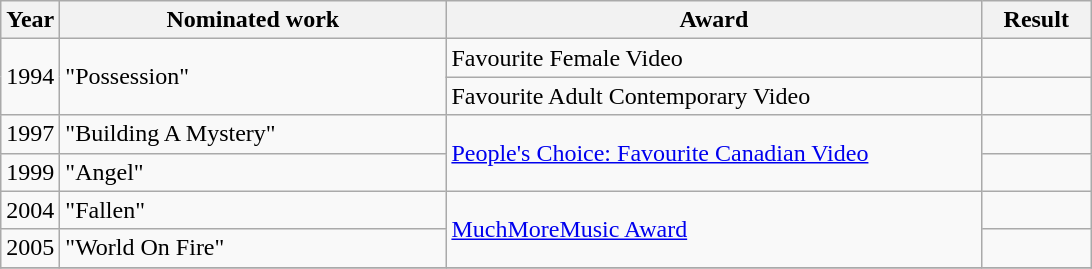<table class="wikitable">
<tr>
<th>Year</th>
<th width="250">Nominated work</th>
<th width="350">Award</th>
<th width="65">Result</th>
</tr>
<tr>
<td rowspan=2>1994</td>
<td rowspan=2>"Possession"</td>
<td>Favourite Female Video</td>
<td></td>
</tr>
<tr>
<td>Favourite Adult Contemporary Video</td>
<td></td>
</tr>
<tr>
<td>1997</td>
<td>"Building A Mystery"</td>
<td rowspan=2><a href='#'>People's Choice: Favourite Canadian Video</a></td>
<td></td>
</tr>
<tr>
<td>1999</td>
<td>"Angel"</td>
<td></td>
</tr>
<tr>
<td>2004</td>
<td>"Fallen"</td>
<td rowspan=2><a href='#'>MuchMoreMusic Award</a></td>
<td></td>
</tr>
<tr>
<td>2005</td>
<td>"World On Fire"</td>
<td></td>
</tr>
<tr>
</tr>
</table>
